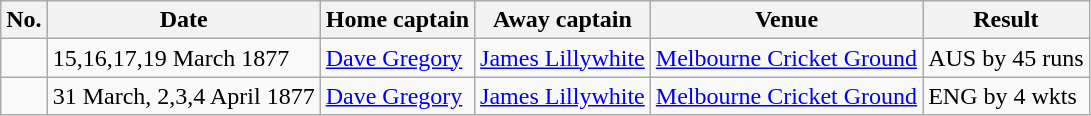<table class="wikitable">
<tr>
<th>No.</th>
<th>Date</th>
<th>Home captain</th>
<th>Away captain</th>
<th>Venue</th>
<th>Result</th>
</tr>
<tr>
<td></td>
<td>15,16,17,19 March 1877</td>
<td><a href='#'>Dave Gregory</a></td>
<td><a href='#'>James Lillywhite</a></td>
<td><a href='#'>Melbourne Cricket Ground</a></td>
<td>AUS by 45 runs</td>
</tr>
<tr>
<td></td>
<td>31 March, 2,3,4 April 1877</td>
<td><a href='#'>Dave Gregory</a></td>
<td><a href='#'>James Lillywhite</a></td>
<td><a href='#'>Melbourne Cricket Ground</a></td>
<td>ENG by 4 wkts</td>
</tr>
</table>
